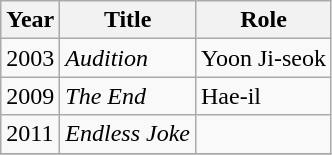<table class="wikitable sortable">
<tr>
<th>Year</th>
<th>Title</th>
<th>Role</th>
</tr>
<tr>
<td>2003</td>
<td><em>Audition</em></td>
<td>Yoon Ji-seok</td>
</tr>
<tr>
<td>2009</td>
<td><em>The End</em></td>
<td>Hae-il</td>
</tr>
<tr>
<td>2011</td>
<td><em>Endless Joke</em></td>
<td></td>
</tr>
<tr>
</tr>
</table>
